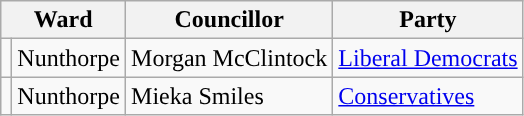<table class="wikitable">
<tr>
<th colspan="2">Ward</th>
<th>Councillor</th>
<th>Party</th>
</tr>
<tr>
<td style="background-color: "></td>
<td>Nunthorpe</td>
<td>Morgan McClintock</td>
<td><a href='#'>Liberal Democrats</a></td>
</tr>
<tr>
<td style="background-color: "></td>
<td>Nunthorpe</td>
<td>Mieka Smiles</td>
<td><a href='#'>Conservatives</a></td>
</tr>
</table>
